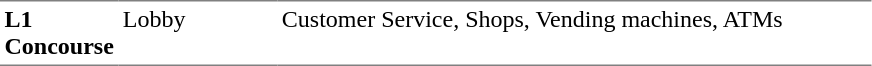<table table border=0 cellspacing=0 cellpadding=3>
<tr>
<td style="border-bottom:solid 1px gray; border-top:solid 1px gray;" valign=top width=50><strong>L1<br>Concourse</strong></td>
<td style="border-bottom:solid 1px gray; border-top:solid 1px gray;" valign=top width=100>Lobby</td>
<td style="border-bottom:solid 1px gray; border-top:solid 1px gray;" valign=top width=390>Customer Service, Shops, Vending machines, ATMs</td>
</tr>
</table>
